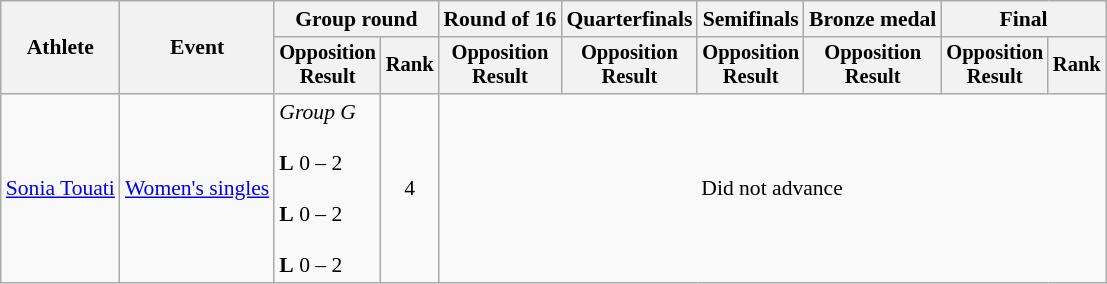<table class="wikitable" style="font-size:90%;">
<tr>
<th rowspan="2">Athlete</th>
<th rowspan="2">Event</th>
<th colspan="2">Group round</th>
<th>Round of 16</th>
<th>Quarterfinals</th>
<th>Semifinals</th>
<th>Bronze medal</th>
<th colspan=2>Final</th>
</tr>
<tr style="font-size:95%">
<th>Opposition<br>Result</th>
<th>Rank</th>
<th>Opposition<br>Result</th>
<th>Opposition<br>Result</th>
<th>Opposition<br>Result</th>
<th>Opposition<br>Result</th>
<th>Opposition<br>Result</th>
<th>Rank</th>
</tr>
<tr align=center>
<td align=left><a href='#'>Sonia Touati</a></td>
<td align=left><a href='#'>Women's singles</a></td>
<td align=left><em>Group G</em><br><br><strong>L</strong> 0 – 2<br><br><strong>L</strong> 0 – 2<br><br><strong>L</strong> 0 – 2</td>
<td>4</td>
<td colspan=6>Did not advance</td>
</tr>
</table>
